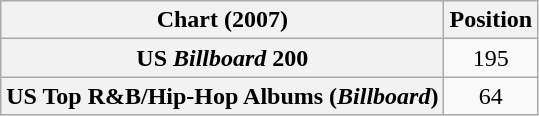<table class="wikitable sortable plainrowheaders" style="text-align:center">
<tr>
<th scope="col">Chart (2007)</th>
<th scope="col">Position</th>
</tr>
<tr>
<th scope="row">US <em>Billboard</em> 200</th>
<td>195</td>
</tr>
<tr>
<th scope="row">US Top R&B/Hip-Hop Albums (<em>Billboard</em>)</th>
<td>64</td>
</tr>
</table>
